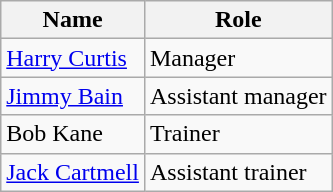<table class="wikitable">
<tr>
<th>Name</th>
<th>Role</th>
</tr>
<tr>
<td> <a href='#'>Harry Curtis</a></td>
<td>Manager</td>
</tr>
<tr>
<td> <a href='#'>Jimmy Bain</a></td>
<td>Assistant manager</td>
</tr>
<tr>
<td> Bob Kane</td>
<td>Trainer</td>
</tr>
<tr>
<td> <a href='#'>Jack Cartmell</a></td>
<td>Assistant trainer</td>
</tr>
</table>
